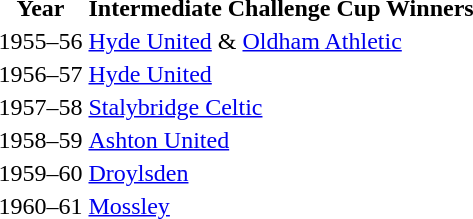<table>
<tr>
<th>Year</th>
<th>Intermediate Challenge Cup Winners</th>
</tr>
<tr>
<td>1955–56</td>
<td><a href='#'>Hyde United</a> & <a href='#'>Oldham Athletic</a></td>
</tr>
<tr>
<td>1956–57</td>
<td><a href='#'>Hyde United</a></td>
</tr>
<tr>
<td>1957–58</td>
<td><a href='#'>Stalybridge Celtic</a></td>
</tr>
<tr>
<td>1958–59</td>
<td><a href='#'>Ashton United</a></td>
</tr>
<tr>
<td>1959–60</td>
<td><a href='#'>Droylsden</a></td>
</tr>
<tr>
<td>1960–61</td>
<td><a href='#'>Mossley</a></td>
</tr>
</table>
